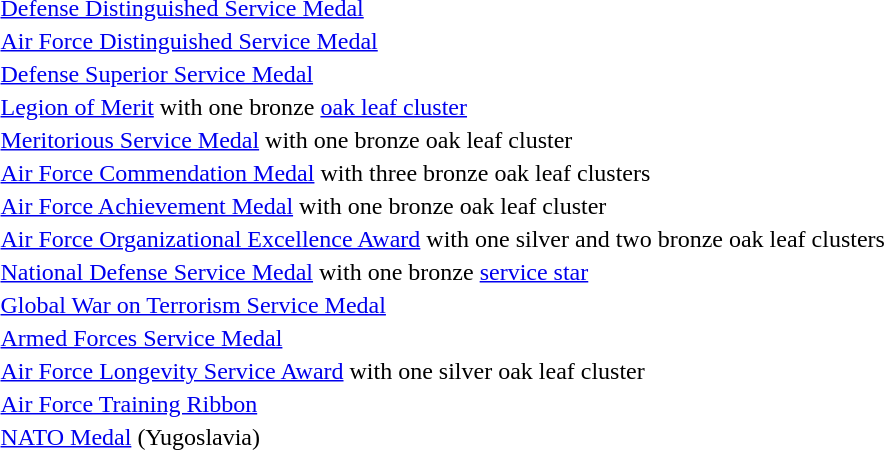<table>
<tr>
<td></td>
<td><a href='#'>Defense Distinguished Service Medal</a></td>
</tr>
<tr>
<td></td>
<td><a href='#'>Air Force Distinguished Service Medal</a></td>
</tr>
<tr>
<td></td>
<td><a href='#'>Defense Superior Service Medal</a></td>
</tr>
<tr>
<td></td>
<td><a href='#'>Legion of Merit</a> with one bronze <a href='#'>oak leaf cluster</a></td>
</tr>
<tr>
<td></td>
<td><a href='#'>Meritorious Service Medal</a> with one bronze oak leaf cluster</td>
</tr>
<tr>
<td></td>
<td><a href='#'>Air Force Commendation Medal</a> with three bronze oak leaf clusters</td>
</tr>
<tr>
<td></td>
<td><a href='#'>Air Force Achievement Medal</a> with one bronze oak leaf cluster</td>
</tr>
<tr>
<td></td>
<td><a href='#'>Air Force Organizational Excellence Award</a> with one silver and two bronze oak leaf clusters</td>
</tr>
<tr>
<td></td>
<td><a href='#'>National Defense Service Medal</a> with one bronze <a href='#'>service star</a></td>
</tr>
<tr>
<td></td>
<td><a href='#'>Global War on Terrorism Service Medal</a></td>
</tr>
<tr>
<td></td>
<td><a href='#'>Armed Forces Service Medal</a></td>
</tr>
<tr>
<td></td>
<td><a href='#'>Air Force Longevity Service Award</a> with one silver oak leaf cluster</td>
</tr>
<tr>
<td></td>
<td><a href='#'>Air Force Training Ribbon</a></td>
</tr>
<tr>
<td></td>
<td><a href='#'>NATO Medal</a> (Yugoslavia)</td>
</tr>
</table>
